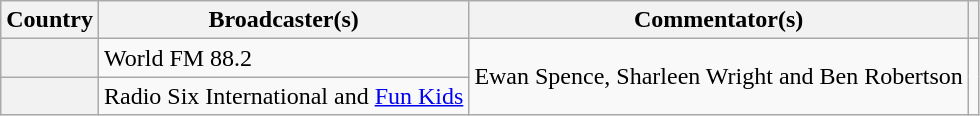<table class="wikitable plainrowheaders">
<tr>
<th scope="col">Country</th>
<th scope="col">Broadcaster(s)</th>
<th scope="col">Commentator(s)</th>
<th scope="col"></th>
</tr>
<tr>
<th scope="row"></th>
<td>World FM 88.2</td>
<td rowspan="2">Ewan Spence, Sharleen Wright and Ben Robertson</td>
<td rowspan="2"></td>
</tr>
<tr>
<th scope="row"></th>
<td>Radio Six International and <a href='#'>Fun Kids</a></td>
</tr>
</table>
